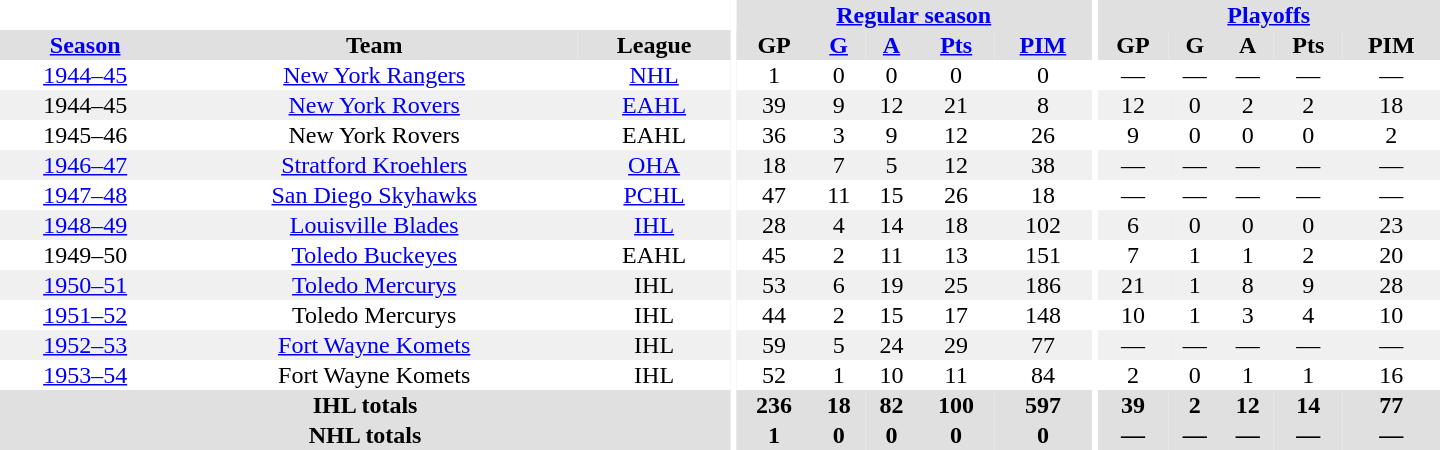<table border="0" cellpadding="1" cellspacing="0" style="text-align:center; width:60em">
<tr bgcolor="#e0e0e0">
<th colspan="3" bgcolor="#ffffff"></th>
<th rowspan="100" bgcolor="#ffffff"></th>
<th colspan="5"><a href='#'>Regular season</a></th>
<th rowspan="100" bgcolor="#ffffff"></th>
<th colspan="5"><a href='#'>Playoffs</a></th>
</tr>
<tr bgcolor="#e0e0e0">
<th><a href='#'>Season</a></th>
<th>Team</th>
<th>League</th>
<th>GP</th>
<th><a href='#'>G</a></th>
<th><a href='#'>A</a></th>
<th><a href='#'>Pts</a></th>
<th><a href='#'>PIM</a></th>
<th>GP</th>
<th>G</th>
<th>A</th>
<th>Pts</th>
<th>PIM</th>
</tr>
<tr>
<td><a href='#'>1944–45</a></td>
<td><a href='#'>New York Rangers</a></td>
<td><a href='#'>NHL</a></td>
<td>1</td>
<td>0</td>
<td>0</td>
<td>0</td>
<td>0</td>
<td>—</td>
<td>—</td>
<td>—</td>
<td>—</td>
<td>—</td>
</tr>
<tr bgcolor="#f0f0f0">
<td>1944–45</td>
<td><a href='#'>New York Rovers</a></td>
<td><a href='#'>EAHL</a></td>
<td>39</td>
<td>9</td>
<td>12</td>
<td>21</td>
<td>8</td>
<td>12</td>
<td>0</td>
<td>2</td>
<td>2</td>
<td>18</td>
</tr>
<tr>
<td>1945–46</td>
<td>New York Rovers</td>
<td>EAHL</td>
<td>36</td>
<td>3</td>
<td>9</td>
<td>12</td>
<td>26</td>
<td>9</td>
<td>0</td>
<td>0</td>
<td>0</td>
<td>2</td>
</tr>
<tr bgcolor="#f0f0f0">
<td><a href='#'>1946–47</a></td>
<td><a href='#'>Stratford Kroehlers</a></td>
<td><a href='#'>OHA</a></td>
<td>18</td>
<td>7</td>
<td>5</td>
<td>12</td>
<td>38</td>
<td>—</td>
<td>—</td>
<td>—</td>
<td>—</td>
<td>—</td>
</tr>
<tr>
<td><a href='#'>1947–48</a></td>
<td><a href='#'>San Diego Skyhawks</a></td>
<td><a href='#'>PCHL</a></td>
<td>47</td>
<td>11</td>
<td>15</td>
<td>26</td>
<td>18</td>
<td>—</td>
<td>—</td>
<td>—</td>
<td>—</td>
<td>—</td>
</tr>
<tr bgcolor="#f0f0f0">
<td><a href='#'>1948–49</a></td>
<td><a href='#'>Louisville Blades</a></td>
<td><a href='#'>IHL</a></td>
<td>28</td>
<td>4</td>
<td>14</td>
<td>18</td>
<td>102</td>
<td>6</td>
<td>0</td>
<td>0</td>
<td>0</td>
<td>23</td>
</tr>
<tr>
<td>1949–50</td>
<td><a href='#'>Toledo Buckeyes</a></td>
<td>EAHL</td>
<td>45</td>
<td>2</td>
<td>11</td>
<td>13</td>
<td>151</td>
<td>7</td>
<td>1</td>
<td>1</td>
<td>2</td>
<td>20</td>
</tr>
<tr bgcolor="#f0f0f0">
<td><a href='#'>1950–51</a></td>
<td><a href='#'>Toledo Mercurys</a></td>
<td>IHL</td>
<td>53</td>
<td>6</td>
<td>19</td>
<td>25</td>
<td>186</td>
<td>21</td>
<td>1</td>
<td>8</td>
<td>9</td>
<td>28</td>
</tr>
<tr>
<td><a href='#'>1951–52</a></td>
<td>Toledo Mercurys</td>
<td>IHL</td>
<td>44</td>
<td>2</td>
<td>15</td>
<td>17</td>
<td>148</td>
<td>10</td>
<td>1</td>
<td>3</td>
<td>4</td>
<td>10</td>
</tr>
<tr bgcolor="#f0f0f0">
<td><a href='#'>1952–53</a></td>
<td><a href='#'>Fort Wayne Komets</a></td>
<td>IHL</td>
<td>59</td>
<td>5</td>
<td>24</td>
<td>29</td>
<td>77</td>
<td>—</td>
<td>—</td>
<td>—</td>
<td>—</td>
<td>—</td>
</tr>
<tr>
<td><a href='#'>1953–54</a></td>
<td>Fort Wayne Komets</td>
<td>IHL</td>
<td>52</td>
<td>1</td>
<td>10</td>
<td>11</td>
<td>84</td>
<td>2</td>
<td>0</td>
<td>1</td>
<td>1</td>
<td>16</td>
</tr>
<tr bgcolor="#e0e0e0">
<th colspan="3">IHL totals</th>
<th>236</th>
<th>18</th>
<th>82</th>
<th>100</th>
<th>597</th>
<th>39</th>
<th>2</th>
<th>12</th>
<th>14</th>
<th>77</th>
</tr>
<tr bgcolor="#e0e0e0">
<th colspan="3">NHL totals</th>
<th>1</th>
<th>0</th>
<th>0</th>
<th>0</th>
<th>0</th>
<th>—</th>
<th>—</th>
<th>—</th>
<th>—</th>
<th>—</th>
</tr>
</table>
